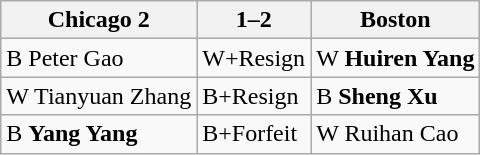<table class="wikitable">
<tr>
<th>Chicago 2</th>
<th>1–2</th>
<th>Boston</th>
</tr>
<tr>
<td>B Peter Gao</td>
<td>W+Resign</td>
<td>W <strong>Huiren Yang</strong></td>
</tr>
<tr>
<td>W Tianyuan Zhang</td>
<td>B+Resign</td>
<td>B <strong>Sheng Xu</strong></td>
</tr>
<tr>
<td>B <strong>Yang Yang</strong></td>
<td>B+Forfeit</td>
<td>W Ruihan Cao</td>
</tr>
</table>
